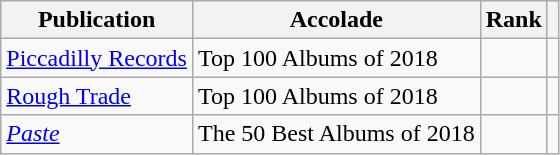<table class="sortable wikitable">
<tr>
<th>Publication</th>
<th>Accolade</th>
<th>Rank</th>
<th class="unsortable"></th>
</tr>
<tr>
<td><a href='#'>Piccadilly Records</a></td>
<td>Top 100 Albums of 2018</td>
<td></td>
<td></td>
</tr>
<tr>
<td><a href='#'>Rough Trade</a></td>
<td>Top 100 Albums of 2018</td>
<td></td>
<td></td>
</tr>
<tr>
<td><em><a href='#'>Paste</a></em></td>
<td>The 50 Best Albums of 2018</td>
<td></td>
<td></td>
</tr>
</table>
